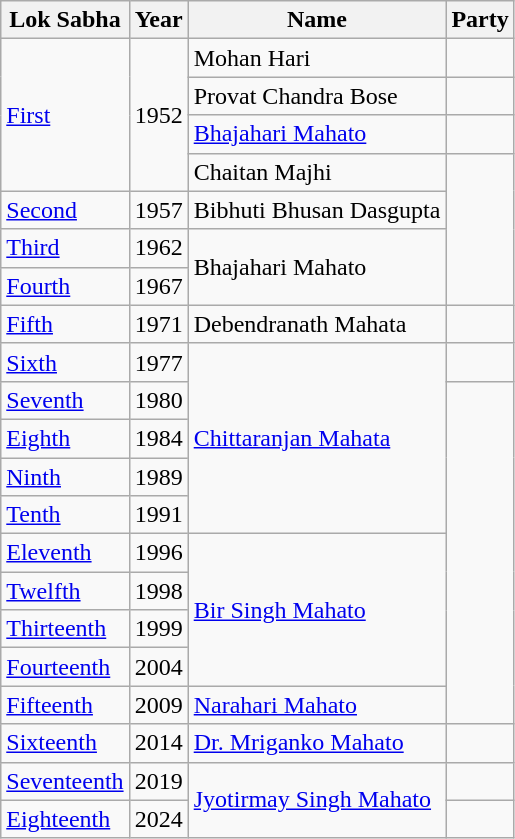<table class="wikitable sortable">
<tr>
<th>Lok Sabha</th>
<th>Year</th>
<th>Name</th>
<th colspan="2">Party</th>
</tr>
<tr>
<td rowspan="4"><a href='#'>First</a></td>
<td rowspan="4">1952</td>
<td>Mohan Hari</td>
<td></td>
</tr>
<tr>
<td>Provat Chandra Bose</td>
</tr>
<tr>
<td><a href='#'>Bhajahari Mahato</a></td>
<td></td>
</tr>
<tr>
<td>Chaitan Majhi</td>
</tr>
<tr>
<td><a href='#'>Second</a></td>
<td>1957</td>
<td>Bibhuti Bhusan Dasgupta</td>
</tr>
<tr>
<td><a href='#'>Third</a></td>
<td>1962</td>
<td rowspan="2">Bhajahari Mahato</td>
</tr>
<tr>
<td><a href='#'>Fourth</a></td>
<td>1967</td>
</tr>
<tr>
<td><a href='#'>Fifth</a></td>
<td>1971</td>
<td>Debendranath Mahata</td>
<td></td>
</tr>
<tr>
<td><a href='#'>Sixth</a></td>
<td>1977</td>
<td rowspan="5"><a href='#'>Chittaranjan Mahata</a></td>
<td></td>
</tr>
<tr>
<td><a href='#'>Seventh</a></td>
<td>1980</td>
</tr>
<tr>
<td><a href='#'>Eighth</a></td>
<td>1984</td>
</tr>
<tr>
<td><a href='#'>Ninth</a></td>
<td>1989</td>
</tr>
<tr>
<td><a href='#'>Tenth</a></td>
<td>1991</td>
</tr>
<tr>
<td><a href='#'>Eleventh</a></td>
<td>1996</td>
<td rowspan="4"><a href='#'>Bir Singh Mahato</a></td>
</tr>
<tr>
<td><a href='#'>Twelfth</a></td>
<td>1998</td>
</tr>
<tr>
<td><a href='#'>Thirteenth</a></td>
<td>1999</td>
</tr>
<tr>
<td><a href='#'>Fourteenth</a></td>
<td>2004</td>
</tr>
<tr>
<td><a href='#'>Fifteenth</a></td>
<td>2009</td>
<td><a href='#'>Narahari Mahato</a></td>
</tr>
<tr>
<td><a href='#'>Sixteenth</a></td>
<td>2014</td>
<td><a href='#'>Dr. Mriganko Mahato</a></td>
<td></td>
</tr>
<tr>
<td><a href='#'>Seventeenth</a></td>
<td>2019</td>
<td rowspan="2"><a href='#'>Jyotirmay Singh Mahato</a></td>
<td></td>
</tr>
<tr>
<td><a href='#'>Eighteenth</a></td>
<td>2024</td>
</tr>
</table>
